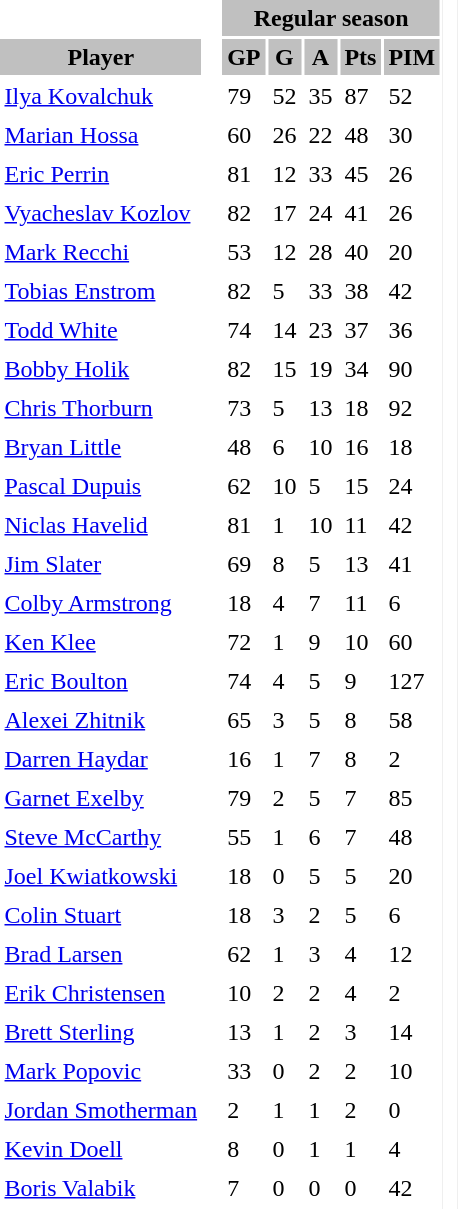<table BORDER="0" CELLPADDING="3" CELLSPACING="2" ID="Table1">
<tr ALIGN="center" bgcolor="#c0c0c0">
<th ALIGN="center" colspan="1" bgcolor="#ffffff"> </th>
<th ALIGN="center" rowspan="99" bgcolor="#ffffff"> </th>
<th ALIGN="center" colspan="5">Regular season</th>
<th ALIGN="center" rowspan="99" bgcolor="#ffffff"> </th>
</tr>
<tr ALIGN="center" bgcolor="#c0c0c0">
<th ALIGN="center">Player</th>
<th ALIGN="center">GP</th>
<th ALIGN="center">G</th>
<th ALIGN="center">A</th>
<th ALIGN="center">Pts</th>
<th ALIGN="center">PIM</th>
</tr>
<tr>
<td><a href='#'>Ilya Kovalchuk</a></td>
<td>79</td>
<td>52</td>
<td>35</td>
<td>87</td>
<td>52</td>
</tr>
<tr>
<td><a href='#'>Marian Hossa</a></td>
<td>60</td>
<td>26</td>
<td>22</td>
<td>48</td>
<td>30</td>
</tr>
<tr>
<td><a href='#'>Eric Perrin</a></td>
<td>81</td>
<td>12</td>
<td>33</td>
<td>45</td>
<td>26</td>
</tr>
<tr>
<td><a href='#'>Vyacheslav Kozlov</a></td>
<td>82</td>
<td>17</td>
<td>24</td>
<td>41</td>
<td>26</td>
</tr>
<tr>
<td><a href='#'>Mark Recchi</a></td>
<td>53</td>
<td>12</td>
<td>28</td>
<td>40</td>
<td>20</td>
</tr>
<tr>
<td><a href='#'>Tobias Enstrom</a></td>
<td>82</td>
<td>5</td>
<td>33</td>
<td>38</td>
<td>42</td>
</tr>
<tr>
<td><a href='#'>Todd White</a></td>
<td>74</td>
<td>14</td>
<td>23</td>
<td>37</td>
<td>36</td>
</tr>
<tr>
<td><a href='#'>Bobby Holik</a></td>
<td>82</td>
<td>15</td>
<td>19</td>
<td>34</td>
<td>90</td>
</tr>
<tr>
<td><a href='#'>Chris Thorburn</a></td>
<td>73</td>
<td>5</td>
<td>13</td>
<td>18</td>
<td>92</td>
</tr>
<tr>
<td><a href='#'>Bryan Little</a></td>
<td>48</td>
<td>6</td>
<td>10</td>
<td>16</td>
<td>18</td>
</tr>
<tr>
<td><a href='#'>Pascal Dupuis</a></td>
<td>62</td>
<td>10</td>
<td>5</td>
<td>15</td>
<td>24</td>
</tr>
<tr>
<td><a href='#'>Niclas Havelid</a></td>
<td>81</td>
<td>1</td>
<td>10</td>
<td>11</td>
<td>42</td>
</tr>
<tr>
<td><a href='#'>Jim Slater</a></td>
<td>69</td>
<td>8</td>
<td>5</td>
<td>13</td>
<td>41</td>
</tr>
<tr>
<td><a href='#'>Colby Armstrong</a></td>
<td>18</td>
<td>4</td>
<td>7</td>
<td>11</td>
<td>6</td>
</tr>
<tr>
<td><a href='#'>Ken Klee</a></td>
<td>72</td>
<td>1</td>
<td>9</td>
<td>10</td>
<td>60</td>
</tr>
<tr>
<td><a href='#'>Eric Boulton</a></td>
<td>74</td>
<td>4</td>
<td>5</td>
<td>9</td>
<td>127</td>
</tr>
<tr>
<td><a href='#'>Alexei Zhitnik</a></td>
<td>65</td>
<td>3</td>
<td>5</td>
<td>8</td>
<td>58</td>
</tr>
<tr>
<td><a href='#'>Darren Haydar</a></td>
<td>16</td>
<td>1</td>
<td>7</td>
<td>8</td>
<td>2</td>
</tr>
<tr>
<td><a href='#'>Garnet Exelby</a></td>
<td>79</td>
<td>2</td>
<td>5</td>
<td>7</td>
<td>85</td>
</tr>
<tr>
<td><a href='#'>Steve McCarthy</a></td>
<td>55</td>
<td>1</td>
<td>6</td>
<td>7</td>
<td>48</td>
</tr>
<tr>
<td><a href='#'>Joel Kwiatkowski</a></td>
<td>18</td>
<td>0</td>
<td>5</td>
<td>5</td>
<td>20</td>
</tr>
<tr>
<td><a href='#'>Colin Stuart</a></td>
<td>18</td>
<td>3</td>
<td>2</td>
<td>5</td>
<td>6</td>
</tr>
<tr>
<td><a href='#'>Brad Larsen</a></td>
<td>62</td>
<td>1</td>
<td>3</td>
<td>4</td>
<td>12</td>
</tr>
<tr>
<td><a href='#'>Erik Christensen</a></td>
<td>10</td>
<td>2</td>
<td>2</td>
<td>4</td>
<td>2</td>
</tr>
<tr>
<td><a href='#'>Brett Sterling</a></td>
<td>13</td>
<td>1</td>
<td>2</td>
<td>3</td>
<td>14</td>
</tr>
<tr>
<td><a href='#'>Mark Popovic</a></td>
<td>33</td>
<td>0</td>
<td>2</td>
<td>2</td>
<td>10</td>
</tr>
<tr>
<td><a href='#'>Jordan Smotherman</a></td>
<td>2</td>
<td>1</td>
<td>1</td>
<td>2</td>
<td>0</td>
</tr>
<tr>
<td><a href='#'>Kevin Doell</a></td>
<td>8</td>
<td>0</td>
<td>1</td>
<td>1</td>
<td>4</td>
</tr>
<tr>
<td><a href='#'>Boris Valabik</a></td>
<td>7</td>
<td>0</td>
<td>0</td>
<td>0</td>
<td>42</td>
</tr>
<tr>
</tr>
</table>
